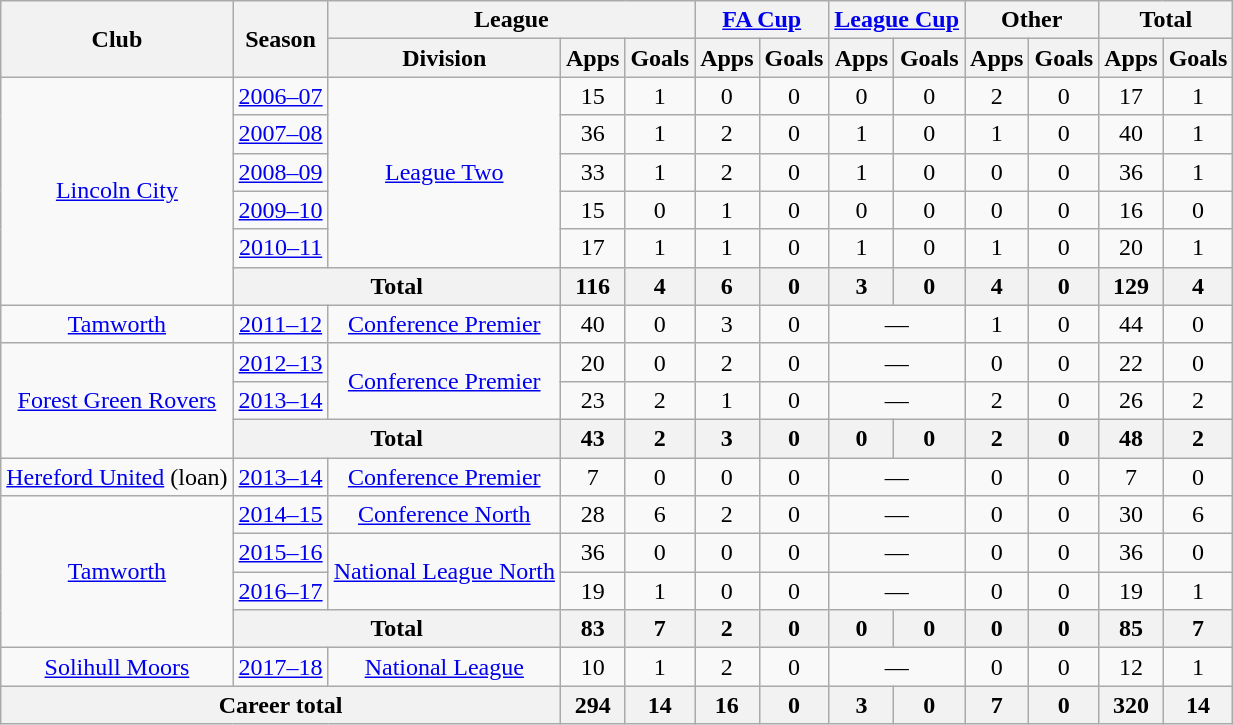<table class="wikitable" style="text-align:center">
<tr>
<th rowspan="2">Club</th>
<th rowspan="2">Season</th>
<th colspan="3">League</th>
<th colspan="2"><a href='#'>FA Cup</a></th>
<th colspan="2"><a href='#'>League Cup</a></th>
<th colspan="2">Other</th>
<th colspan="2">Total</th>
</tr>
<tr>
<th>Division</th>
<th>Apps</th>
<th>Goals</th>
<th>Apps</th>
<th>Goals</th>
<th>Apps</th>
<th>Goals</th>
<th>Apps</th>
<th>Goals</th>
<th>Apps</th>
<th>Goals</th>
</tr>
<tr>
<td rowspan="6"><a href='#'>Lincoln City</a></td>
<td><a href='#'>2006–07</a></td>
<td rowspan="5"><a href='#'>League Two</a></td>
<td>15</td>
<td>1</td>
<td>0</td>
<td>0</td>
<td>0</td>
<td>0</td>
<td>2</td>
<td>0</td>
<td>17</td>
<td>1</td>
</tr>
<tr>
<td><a href='#'>2007–08</a></td>
<td>36</td>
<td>1</td>
<td>2</td>
<td>0</td>
<td>1</td>
<td>0</td>
<td>1</td>
<td>0</td>
<td>40</td>
<td>1</td>
</tr>
<tr>
<td><a href='#'>2008–09</a></td>
<td>33</td>
<td>1</td>
<td>2</td>
<td>0</td>
<td>1</td>
<td>0</td>
<td>0</td>
<td>0</td>
<td>36</td>
<td>1</td>
</tr>
<tr>
<td><a href='#'>2009–10</a></td>
<td>15</td>
<td>0</td>
<td>1</td>
<td>0</td>
<td>0</td>
<td>0</td>
<td>0</td>
<td>0</td>
<td>16</td>
<td>0</td>
</tr>
<tr>
<td><a href='#'>2010–11</a></td>
<td>17</td>
<td>1</td>
<td>1</td>
<td>0</td>
<td>1</td>
<td>0</td>
<td>1</td>
<td>0</td>
<td>20</td>
<td>1</td>
</tr>
<tr>
<th colspan="2">Total</th>
<th>116</th>
<th>4</th>
<th>6</th>
<th>0</th>
<th>3</th>
<th>0</th>
<th>4</th>
<th>0</th>
<th>129</th>
<th>4</th>
</tr>
<tr>
<td><a href='#'>Tamworth</a></td>
<td><a href='#'>2011–12</a></td>
<td><a href='#'>Conference Premier</a></td>
<td>40</td>
<td>0</td>
<td>3</td>
<td>0</td>
<td colspan="2">—</td>
<td>1</td>
<td>0</td>
<td>44</td>
<td>0</td>
</tr>
<tr>
<td rowspan="3"><a href='#'>Forest Green Rovers</a></td>
<td><a href='#'>2012–13</a></td>
<td rowspan="2"><a href='#'>Conference Premier</a></td>
<td>20</td>
<td>0</td>
<td>2</td>
<td>0</td>
<td colspan="2">—</td>
<td>0</td>
<td>0</td>
<td>22</td>
<td>0</td>
</tr>
<tr>
<td><a href='#'>2013–14</a></td>
<td>23</td>
<td>2</td>
<td>1</td>
<td>0</td>
<td colspan="2">—</td>
<td>2</td>
<td>0</td>
<td>26</td>
<td>2</td>
</tr>
<tr>
<th colspan="2">Total</th>
<th>43</th>
<th>2</th>
<th>3</th>
<th>0</th>
<th>0</th>
<th>0</th>
<th>2</th>
<th>0</th>
<th>48</th>
<th>2</th>
</tr>
<tr>
<td><a href='#'>Hereford United</a> (loan)</td>
<td><a href='#'>2013–14</a></td>
<td><a href='#'>Conference Premier</a></td>
<td>7</td>
<td>0</td>
<td>0</td>
<td>0</td>
<td colspan="2">—</td>
<td>0</td>
<td>0</td>
<td>7</td>
<td>0</td>
</tr>
<tr>
<td rowspan="4"><a href='#'>Tamworth</a></td>
<td><a href='#'>2014–15</a></td>
<td><a href='#'>Conference North</a></td>
<td>28</td>
<td>6</td>
<td>2</td>
<td>0</td>
<td colspan="2">—</td>
<td>0</td>
<td>0</td>
<td>30</td>
<td>6</td>
</tr>
<tr>
<td><a href='#'>2015–16</a></td>
<td rowspan="2"><a href='#'>National League North</a></td>
<td>36</td>
<td>0</td>
<td>0</td>
<td>0</td>
<td colspan="2">—</td>
<td>0</td>
<td>0</td>
<td>36</td>
<td>0</td>
</tr>
<tr>
<td><a href='#'>2016–17</a></td>
<td>19</td>
<td>1</td>
<td>0</td>
<td>0</td>
<td colspan="2">—</td>
<td>0</td>
<td>0</td>
<td>19</td>
<td>1</td>
</tr>
<tr>
<th colspan="2">Total</th>
<th>83</th>
<th>7</th>
<th>2</th>
<th>0</th>
<th>0</th>
<th>0</th>
<th>0</th>
<th>0</th>
<th>85</th>
<th>7</th>
</tr>
<tr>
<td><a href='#'>Solihull Moors</a></td>
<td><a href='#'>2017–18</a></td>
<td><a href='#'>National League</a></td>
<td>10</td>
<td>1</td>
<td>2</td>
<td>0</td>
<td colspan="2">—</td>
<td>0</td>
<td>0</td>
<td>12</td>
<td>1</td>
</tr>
<tr>
<th colspan="3">Career total</th>
<th>294</th>
<th>14</th>
<th>16</th>
<th>0</th>
<th>3</th>
<th>0</th>
<th>7</th>
<th>0</th>
<th>320</th>
<th>14</th>
</tr>
</table>
